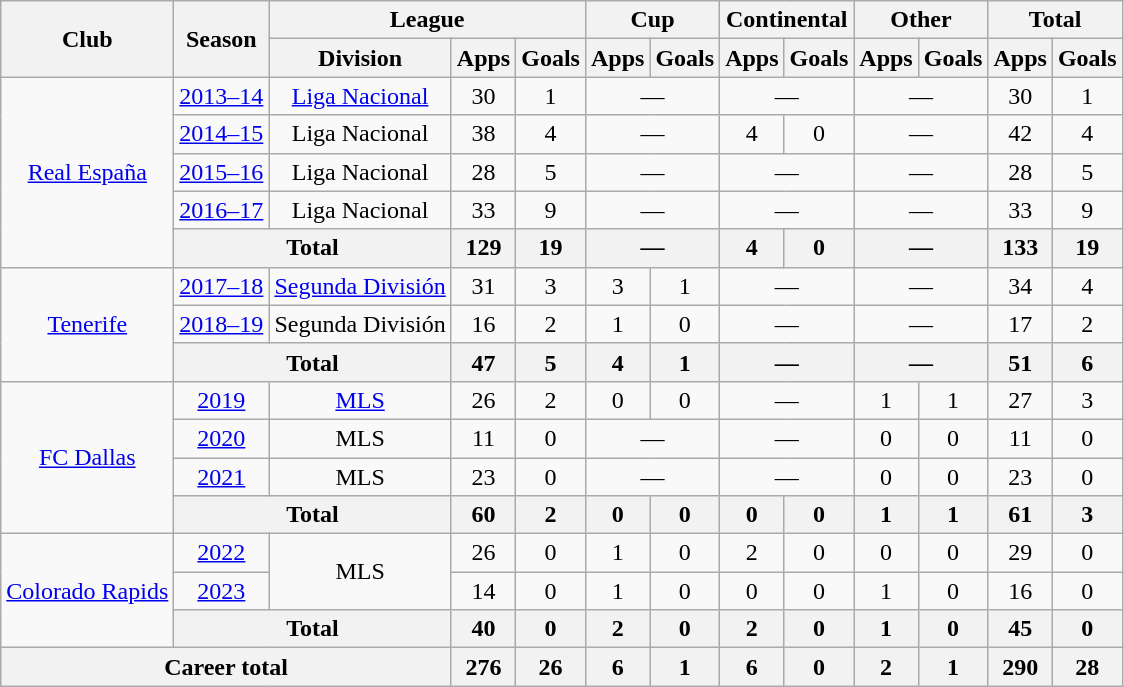<table class="wikitable" style="text-align:center">
<tr>
<th rowspan="2">Club</th>
<th rowspan="2">Season</th>
<th colspan="3">League</th>
<th colspan="2">Cup</th>
<th colspan="2">Continental</th>
<th colspan="2">Other</th>
<th colspan="2">Total</th>
</tr>
<tr>
<th>Division</th>
<th>Apps</th>
<th>Goals</th>
<th>Apps</th>
<th>Goals</th>
<th>Apps</th>
<th>Goals</th>
<th>Apps</th>
<th>Goals</th>
<th>Apps</th>
<th>Goals</th>
</tr>
<tr>
<td rowspan="5"><a href='#'>Real España</a></td>
<td><a href='#'>2013–14</a></td>
<td><a href='#'>Liga Nacional</a></td>
<td>30</td>
<td>1</td>
<td colspan="2">—</td>
<td colspan="2">—</td>
<td colspan="2">—</td>
<td>30</td>
<td>1</td>
</tr>
<tr>
<td><a href='#'>2014–15</a></td>
<td>Liga Nacional</td>
<td>38</td>
<td>4</td>
<td colspan="2">—</td>
<td>4</td>
<td>0</td>
<td colspan="2">—</td>
<td>42</td>
<td>4</td>
</tr>
<tr>
<td><a href='#'>2015–16</a></td>
<td>Liga Nacional</td>
<td>28</td>
<td>5</td>
<td colspan="2">—</td>
<td colspan="2">—</td>
<td colspan="2">—</td>
<td>28</td>
<td>5</td>
</tr>
<tr>
<td><a href='#'>2016–17</a></td>
<td>Liga Nacional</td>
<td>33</td>
<td>9</td>
<td colspan="2">—</td>
<td colspan="2">—</td>
<td colspan="2">—</td>
<td>33</td>
<td>9</td>
</tr>
<tr>
<th colspan="2">Total</th>
<th>129</th>
<th>19</th>
<th colspan="2">—</th>
<th>4</th>
<th>0</th>
<th colspan="2">—</th>
<th>133</th>
<th>19</th>
</tr>
<tr>
<td rowspan="3"><a href='#'>Tenerife</a></td>
<td><a href='#'>2017–18</a></td>
<td><a href='#'>Segunda División</a></td>
<td>31</td>
<td>3</td>
<td>3</td>
<td>1</td>
<td colspan="2">—</td>
<td colspan="2">—</td>
<td>34</td>
<td>4</td>
</tr>
<tr>
<td><a href='#'>2018–19</a></td>
<td>Segunda División</td>
<td>16</td>
<td>2</td>
<td>1</td>
<td>0</td>
<td colspan="2">—</td>
<td colspan="2">—</td>
<td>17</td>
<td>2</td>
</tr>
<tr>
<th colspan="2">Total</th>
<th>47</th>
<th>5</th>
<th>4</th>
<th>1</th>
<th colspan="2">—</th>
<th colspan="2">—</th>
<th>51</th>
<th>6</th>
</tr>
<tr>
<td rowspan="4"><a href='#'>FC Dallas</a></td>
<td><a href='#'>2019</a></td>
<td><a href='#'>MLS</a></td>
<td>26</td>
<td>2</td>
<td>0</td>
<td>0</td>
<td colspan="2">—</td>
<td>1</td>
<td>1</td>
<td>27</td>
<td>3</td>
</tr>
<tr>
<td><a href='#'>2020</a></td>
<td>MLS</td>
<td>11</td>
<td>0</td>
<td colspan="2">—</td>
<td colspan="2">—</td>
<td>0</td>
<td>0</td>
<td>11</td>
<td>0</td>
</tr>
<tr>
<td><a href='#'>2021</a></td>
<td>MLS</td>
<td>23</td>
<td>0</td>
<td colspan="2">—</td>
<td colspan="2">—</td>
<td>0</td>
<td>0</td>
<td>23</td>
<td>0</td>
</tr>
<tr>
<th colspan="2">Total</th>
<th>60</th>
<th>2</th>
<th>0</th>
<th>0</th>
<th>0</th>
<th>0</th>
<th>1</th>
<th>1</th>
<th>61</th>
<th>3</th>
</tr>
<tr>
<td rowspan="3"><a href='#'>Colorado Rapids</a></td>
<td><a href='#'>2022</a></td>
<td rowspan="2">MLS</td>
<td>26</td>
<td>0</td>
<td>1</td>
<td>0</td>
<td>2</td>
<td>0</td>
<td>0</td>
<td>0</td>
<td>29</td>
<td>0</td>
</tr>
<tr>
<td><a href='#'>2023</a></td>
<td>14</td>
<td>0</td>
<td>1</td>
<td>0</td>
<td>0</td>
<td>0</td>
<td>1</td>
<td>0</td>
<td>16</td>
<td>0</td>
</tr>
<tr>
<th colspan="2">Total</th>
<th>40</th>
<th>0</th>
<th>2</th>
<th>0</th>
<th>2</th>
<th>0</th>
<th>1</th>
<th>0</th>
<th>45</th>
<th>0</th>
</tr>
<tr>
<th colspan="3">Career total</th>
<th>276</th>
<th>26</th>
<th>6</th>
<th>1</th>
<th>6</th>
<th>0</th>
<th>2</th>
<th>1</th>
<th>290</th>
<th>28</th>
</tr>
</table>
